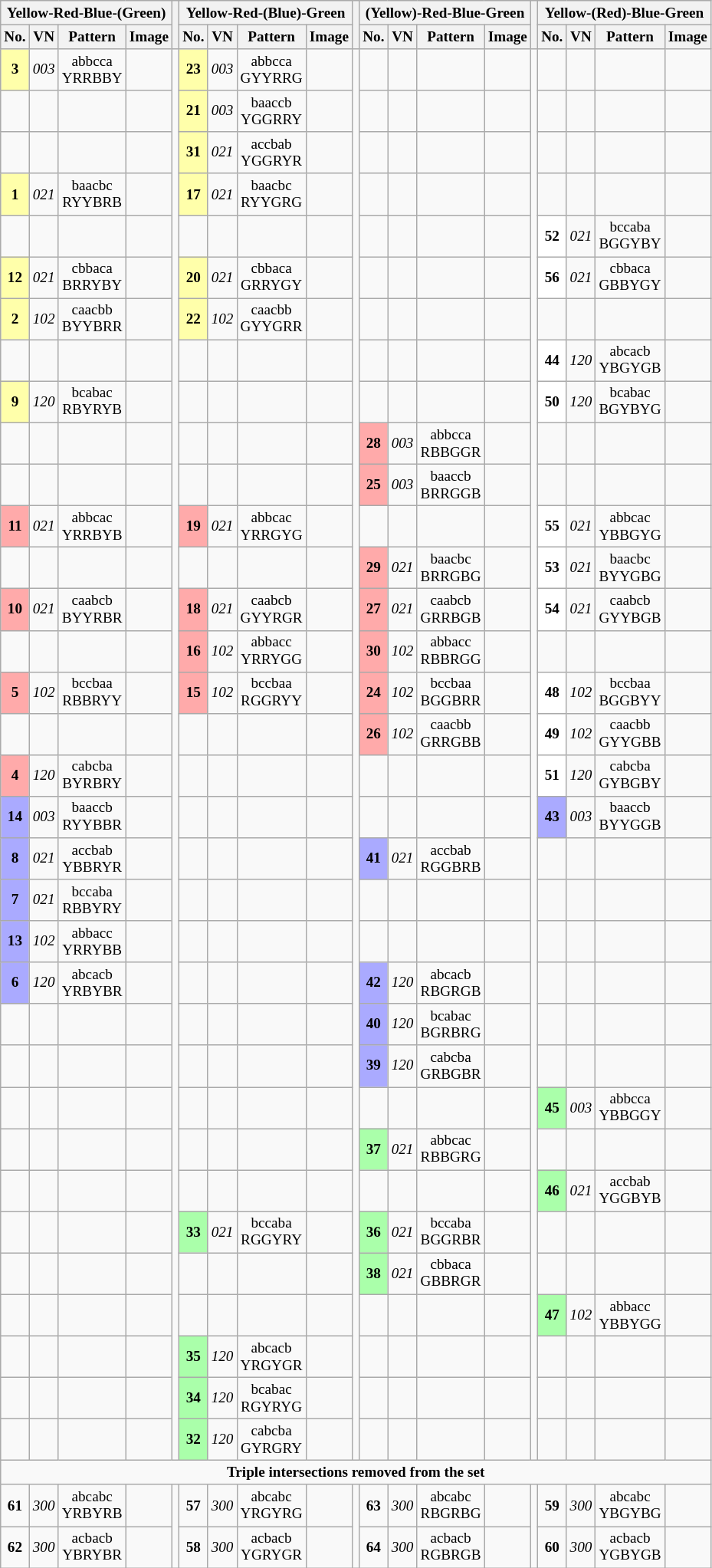<table class="wikitable sortable" style="text-align:center;font-size:80%;">
<tr>
<th colspan=4>Yellow-Red-Blue-(Green)</th>
<th rowspan=2 class="unsortable"></th>
<th colspan=4>Yellow-Red-(Blue)-Green</th>
<th rowspan=2 class="unsortable"></th>
<th colspan=4>(Yellow)-Red-Blue-Green</th>
<th rowspan=2 class="unsortable"></th>
<th colspan=4>Yellow-(Red)-Blue-Green</th>
</tr>
<tr>
<th data-sort-type="number">No.</th>
<th data-sort-type="number">VN</th>
<th>Pattern</th>
<th class="unsortable">Image</th>
<th data-sort-type="number">No.</th>
<th data-sort-type="number">VN</th>
<th>Pattern</th>
<th class="unsortable">Image</th>
<th data-sort-type="number">No.</th>
<th data-sort-type="number">VN</th>
<th>Pattern</th>
<th class="unsortable">Image</th>
<th data-sort-type="number">No.</th>
<th data-sort-type="number">VN</th>
<th>Pattern</th>
<th class="unsortable">Image</th>
</tr>
<tr>
<td style="background: #ffa;"><strong>3</strong></td>
<td><em>003</em></td>
<td>abbcca<br>YRRBBY</td>
<td></td>
<td rowspan=34></td>
<td style="background: #ffa;"><strong>23</strong></td>
<td><em>003</em></td>
<td>abbcca<br>GYYRRG</td>
<td></td>
<td rowspan=34></td>
<td></td>
<td data-sort-value="003"></td>
<td data-sort-value="abbcca"></td>
<td></td>
<td rowspan=34></td>
<td></td>
<td data-sort-value="003"></td>
<td data-sort-value="abbcca"></td>
<td></td>
</tr>
<tr>
<td></td>
<td data-sort-value="003"></td>
<td data-sort-value="baaccb"></td>
<td></td>
<td style="background: #ffa;"><strong>21</strong></td>
<td><em>003</em></td>
<td>baaccb<br>YGGRRY</td>
<td></td>
<td></td>
<td data-sort-value="003"></td>
<td data-sort-value="baaccb"></td>
<td></td>
<td></td>
<td data-sort-value="003"></td>
<td data-sort-value="baaccb"></td>
<td></td>
</tr>
<tr>
<td></td>
<td data-sort-value="021"></td>
<td data-sort-value="accbab"></td>
<td></td>
<td style="background: #ffa;"><strong>31</strong></td>
<td><em>021</em></td>
<td>accbab<br>YGGRYR</td>
<td></td>
<td></td>
<td data-sort-value="021"></td>
<td data-sort-value="accbab"></td>
<td></td>
<td></td>
<td data-sort-value="021"></td>
<td data-sort-value="accbab"></td>
<td></td>
</tr>
<tr>
<td style="background: #ffa;"><strong>1</strong></td>
<td><em>021</em></td>
<td>baacbc<br>RYYBRB</td>
<td></td>
<td style="background: #ffa;"><strong>17</strong></td>
<td><em>021</em></td>
<td>baacbc<br>RYYGRG</td>
<td></td>
<td></td>
<td data-sort-value="021"></td>
<td data-sort-value="baacbc"></td>
<td></td>
<td></td>
<td data-sort-value="021"></td>
<td data-sort-value="baacbc"></td>
<td></td>
</tr>
<tr>
<td></td>
<td data-sort-value="021"></td>
<td data-sort-value="bccaba"></td>
<td></td>
<td></td>
<td data-sort-value="021"></td>
<td data-sort-value="bccaba"></td>
<td></td>
<td></td>
<td data-sort-value="021"></td>
<td data-sort-value="bccaba"></td>
<td></td>
<td style="background: #fff;"><strong>52</strong></td>
<td><em>021</em></td>
<td>bccaba<br>BGGYBY</td>
<td></td>
</tr>
<tr>
<td style="background: #ffa;"><strong>12</strong></td>
<td><em>021</em></td>
<td>cbbaca<br>BRRYBY</td>
<td></td>
<td style="background: #ffa;"><strong>20</strong></td>
<td><em>021</em></td>
<td>cbbaca<br>GRRYGY</td>
<td></td>
<td></td>
<td data-sort-value="021"></td>
<td data-sort-value=cbbaca></td>
<td></td>
<td style="background: #fff;"><strong>56</strong></td>
<td><em>021</em></td>
<td>cbbaca<br>GBBYGY</td>
<td></td>
</tr>
<tr>
<td style="background: #ffa;"><strong>2</strong></td>
<td><em>102</em></td>
<td>caacbb<br>BYYBRR</td>
<td></td>
<td style="background: #ffa;"><strong>22</strong></td>
<td><em>102</em></td>
<td>caacbb<br>GYYGRR</td>
<td></td>
<td></td>
<td data-sort-value="102"></td>
<td data-sort-value="caacbb"></td>
<td></td>
<td></td>
<td data-sort-value="102"></td>
<td data-sort-value="caacbb"></td>
<td></td>
</tr>
<tr>
<td></td>
<td data-sort-value="120"></td>
<td data-sort-value="abcacb"></td>
<td></td>
<td></td>
<td data-sort-value="120"></td>
<td data-sort-value="abcacb"></td>
<td></td>
<td></td>
<td data-sort-value="120"></td>
<td data-sort-value="abcacb"></td>
<td></td>
<td style="background: #fff;"><strong>44</strong></td>
<td><em>120</em></td>
<td>abcacb<br>YBGYGB</td>
<td></td>
</tr>
<tr>
<td style="background: #ffa;"><strong>9</strong></td>
<td><em>120</em></td>
<td>bcabac<br>RBYRYB</td>
<td></td>
<td></td>
<td data-sort-value="120"></td>
<td data-sort-value="bcabac"></td>
<td></td>
<td></td>
<td data-sort-value="120"></td>
<td data-sort-value="bcabac"></td>
<td></td>
<td style="background: #fff;"><strong>50</strong></td>
<td><em>120</em></td>
<td>bcabac<br>BGYBYG</td>
<td></td>
</tr>
<tr>
<td></td>
<td data-sort-value="003"></td>
<td data-sort-value="abbcca"></td>
<td></td>
<td></td>
<td data-sort-value="003"></td>
<td data-sort-value="abbcca"></td>
<td></td>
<td style="background: #faa;"><strong>28</strong></td>
<td><em>003</em></td>
<td>abbcca<br>RBBGGR</td>
<td></td>
<td></td>
<td data-sort-value="003"></td>
<td data-sort-value="abbcca"></td>
<td></td>
</tr>
<tr>
<td></td>
<td data-sort-value="003"></td>
<td data-sort-value="baaccb"></td>
<td></td>
<td></td>
<td data-sort-value="003"></td>
<td data-sort-value="baaccb"></td>
<td></td>
<td style="background: #faa;"><strong>25</strong></td>
<td><em>003</em></td>
<td>baaccb<br>BRRGGB</td>
<td></td>
<td></td>
<td data-sort-value="003"></td>
<td data-sort-value="baaccb"></td>
<td></td>
</tr>
<tr>
<td style="background: #faa;"><strong>11</strong></td>
<td><em>021</em></td>
<td>abbcac<br>YRRBYB</td>
<td></td>
<td style="background: #faa;"><strong>19</strong></td>
<td><em>021</em></td>
<td>abbcac<br>YRRGYG</td>
<td></td>
<td></td>
<td data-sort-value="021"></td>
<td data-sort-value="abbcac"></td>
<td></td>
<td style="background: #fff;"><strong>55</strong></td>
<td><em>021</em></td>
<td>abbcac<br>YBBGYG</td>
<td></td>
</tr>
<tr>
<td></td>
<td data-sort-value="021"></td>
<td data-sort-value="baacbc"></td>
<td></td>
<td></td>
<td data-sort-value="021"></td>
<td data-sort-value="baacbc"></td>
<td></td>
<td style="background: #faa;"><strong>29</strong></td>
<td><em>021</em></td>
<td>baacbc<br>BRRGBG</td>
<td></td>
<td style="background: #fff;"><strong>53</strong></td>
<td><em>021</em></td>
<td>baacbc<br>BYYGBG</td>
<td></td>
</tr>
<tr>
<td style="background: #faa;"><strong>10</strong></td>
<td><em>021</em></td>
<td>caabcb<br>BYYRBR</td>
<td></td>
<td style="background: #faa;"><strong>18</strong></td>
<td><em>021</em></td>
<td>caabcb<br>GYYRGR</td>
<td></td>
<td style="background: #faa;"><strong>27</strong></td>
<td><em>021</em></td>
<td>caabcb<br>GRRBGB</td>
<td></td>
<td style="background: #fff;"><strong>54</strong></td>
<td><em>021</em></td>
<td>caabcb<br>GYYBGB</td>
<td></td>
</tr>
<tr>
<td></td>
<td data-sort-value="102"></td>
<td data-sort-value="abbacc"></td>
<td></td>
<td style="background: #faa;"><strong>16</strong></td>
<td><em>102</em></td>
<td>abbacc<br>YRRYGG</td>
<td></td>
<td style="background: #faa;"><strong>30</strong></td>
<td><em>102</em></td>
<td>abbacc<br>RBBRGG</td>
<td></td>
<td></td>
<td data-sort-value="102"></td>
<td data-sort-value="abbacc"></td>
<td></td>
</tr>
<tr>
<td style="background: #faa;"><strong>5</strong></td>
<td><em>102</em></td>
<td>bccbaa<br>RBBRYY</td>
<td></td>
<td style="background: #faa;"><strong>15</strong></td>
<td><em>102</em></td>
<td>bccbaa<br>RGGRYY</td>
<td></td>
<td style="background: #faa;"><strong>24</strong></td>
<td><em>102</em></td>
<td>bccbaa<br>BGGBRR</td>
<td></td>
<td style="background: #fff;"><strong>48</strong></td>
<td><em>102</em></td>
<td>bccbaa<br>BGGBYY</td>
<td></td>
</tr>
<tr>
<td></td>
<td data-sort-value="102"></td>
<td data-sort-value="caacbb"></td>
<td></td>
<td></td>
<td data-sort-value="102"></td>
<td data-sort-value="caacbb"></td>
<td></td>
<td style="background: #faa;"><strong>26</strong></td>
<td><em>102</em></td>
<td>caacbb<br>GRRGBB</td>
<td></td>
<td style="background: #fff;"><strong>49</strong></td>
<td><em>102</em></td>
<td>caacbb<br>GYYGBB</td>
<td></td>
</tr>
<tr>
<td style="background: #faa;"><strong>4</strong></td>
<td><em>120</em></td>
<td>cabcba<br>BYRBRY</td>
<td></td>
<td></td>
<td data-sort-value="120"></td>
<td data-sort-value="cabcba"></td>
<td></td>
<td></td>
<td data-sort-value="120"></td>
<td data-sort-value="cabcba"></td>
<td></td>
<td style="background: #fff;"><strong>51</strong></td>
<td><em>120</em></td>
<td>cabcba<br>GYBGBY</td>
<td></td>
</tr>
<tr>
<td style="background: #aaf;"><strong>14</strong></td>
<td><em>003</em></td>
<td>baaccb<br>RYYBBR</td>
<td></td>
<td></td>
<td data-sort-value="003"></td>
<td data-sort-value="baaccb"></td>
<td></td>
<td></td>
<td data-sort-value="003"></td>
<td data-sort-value="baaccb"></td>
<td></td>
<td style="background: #aaf;"><strong>43</strong></td>
<td><em>003</em></td>
<td>baaccb<br>BYYGGB</td>
<td></td>
</tr>
<tr>
<td style="background: #aaf;"><strong>8</strong></td>
<td><em>021</em></td>
<td>accbab<br>YBBRYR</td>
<td></td>
<td></td>
<td data-sort-value="021"></td>
<td data-sort-value="accbab"></td>
<td></td>
<td style="background: #aaf;"><strong>41</strong></td>
<td><em>021</em></td>
<td>accbab<br>RGGBRB</td>
<td></td>
<td></td>
<td data-sort-value="021"></td>
<td data-sort-value="accbab"></td>
<td></td>
</tr>
<tr>
<td style="background: #aaf;"><strong>7</strong></td>
<td><em>021</em></td>
<td>bccaba<br>RBBYRY</td>
<td></td>
<td></td>
<td data-sort-value="021"></td>
<td data-sort-value="bccaba"></td>
<td></td>
<td></td>
<td data-sort-value="021"></td>
<td data-sort-value="bccaba"></td>
<td></td>
<td></td>
<td data-sort-value="021"></td>
<td data-sort-value="bccaba"></td>
<td></td>
</tr>
<tr>
<td style="background: #aaf;"><strong>13</strong></td>
<td><em>102</em></td>
<td>abbacc<br>YRRYBB</td>
<td></td>
<td></td>
<td data-sort-value="102"></td>
<td data-sort-value="abbacc"></td>
<td></td>
<td></td>
<td data-sort-value="102"></td>
<td data-sort-value="abbacc"></td>
<td></td>
<td></td>
<td data-sort-value="102"></td>
<td data-sort-value="abbacc"></td>
<td></td>
</tr>
<tr>
<td style="background: #aaf;"><strong>6</strong></td>
<td><em>120</em></td>
<td>abcacb<br>YRBYBR</td>
<td></td>
<td></td>
<td data-sort-value="120"></td>
<td data-sort-value="abcacb"></td>
<td></td>
<td style="background: #aaf;"><strong>42</strong></td>
<td><em>120</em></td>
<td>abcacb<br>RBGRGB</td>
<td></td>
<td></td>
<td data-sort-value="120"></td>
<td data-sort-value="abcacb"></td>
<td></td>
</tr>
<tr>
<td></td>
<td data-sort-value="120"></td>
<td data-sort-value="bcabac"></td>
<td></td>
<td></td>
<td data-sort-value="120"></td>
<td data-sort-value="bcabac"></td>
<td></td>
<td style="background: #aaf;"><strong>40</strong></td>
<td><em>120</em></td>
<td>bcabac<br>BGRBRG</td>
<td></td>
<td></td>
<td data-sort-value="120"></td>
<td data-sort-value="bcabac"></td>
<td></td>
</tr>
<tr>
<td></td>
<td data-sort-value="120"></td>
<td data-sort-value="cabcba"></td>
<td></td>
<td></td>
<td data-sort-value="120"></td>
<td data-sort-value="cabcba"></td>
<td></td>
<td style="background: #aaf;"><strong>39</strong></td>
<td><em>120</em></td>
<td>cabcba<br>GRBGBR</td>
<td></td>
<td></td>
<td data-sort-value="120"></td>
<td data-sort-value="cabcba"></td>
<td></td>
</tr>
<tr>
<td></td>
<td data-sort-value="003"></td>
<td data-sort-value="abbcca"></td>
<td></td>
<td></td>
<td data-sort-value="003"></td>
<td data-sort-value="abbcca"></td>
<td></td>
<td></td>
<td data-sort-value="003"></td>
<td data-sort-value="abbcca"></td>
<td></td>
<td style="background: #afa;"><strong>45</strong></td>
<td><em>003</em></td>
<td>abbcca<br>YBBGGY</td>
<td></td>
</tr>
<tr>
<td></td>
<td data-sort-value="021"></td>
<td data-sort-value="abbcac"></td>
<td></td>
<td></td>
<td data-sort-value="021"></td>
<td data-sort-value="abbcac"></td>
<td></td>
<td style="background: #afa;"><strong>37</strong></td>
<td><em>021</em></td>
<td>abbcac<br>RBBGRG</td>
<td></td>
<td></td>
<td data-sort-value="021"></td>
<td data-sort-value="abbcac"></td>
<td></td>
</tr>
<tr>
<td></td>
<td data-sort-value="021"></td>
<td data-sort-value="accbab"></td>
<td></td>
<td></td>
<td data-sort-value="021"></td>
<td data-sort-value="accbab"></td>
<td></td>
<td></td>
<td data-sort-value="021"></td>
<td data-sort-value="accbab"></td>
<td></td>
<td style="background: #afa;"><strong>46</strong></td>
<td><em>021</em></td>
<td>accbab<br>YGGBYB</td>
<td></td>
</tr>
<tr>
<td></td>
<td data-sort-value="021"></td>
<td data-sort-value="bccaba"></td>
<td></td>
<td style="background: #afa;"><strong>33</strong></td>
<td><em>021</em></td>
<td>bccaba<br>RGGYRY</td>
<td></td>
<td style="background: #afa;"><strong>36</strong></td>
<td><em>021</em></td>
<td>bccaba<br>BGGRBR</td>
<td></td>
<td></td>
<td data-sort-value="021"></td>
<td data-sort-value="bccaba"></td>
<td></td>
</tr>
<tr>
<td></td>
<td data-sort-value="021"></td>
<td data-sort-value="cbbaca"></td>
<td></td>
<td></td>
<td data-sort-value="021"></td>
<td data-sort-value="cbbaca"></td>
<td></td>
<td style="background: #afa;"><strong>38</strong></td>
<td><em>021</em></td>
<td>cbbaca<br>GBBRGR</td>
<td></td>
<td></td>
<td data-sort-value="021"></td>
<td data-sort-value="cbbaca"></td>
<td></td>
</tr>
<tr>
<td></td>
<td data-sort-value="102"></td>
<td data-sort-value="abbacc"></td>
<td></td>
<td></td>
<td data-sort-value="102"></td>
<td data-sort-value="abbacc"></td>
<td></td>
<td></td>
<td data-sort-value="102"></td>
<td data-sort-value="abbacc"></td>
<td></td>
<td style="background: #afa;"><strong>47</strong></td>
<td><em>102</em></td>
<td>abbacc<br>YBBYGG</td>
<td></td>
</tr>
<tr>
<td></td>
<td data-sort-value="120"></td>
<td data-sort-value="abcacb"></td>
<td></td>
<td style="background: #afa;"><strong>35</strong></td>
<td><em>120</em></td>
<td>abcacb<br>YRGYGR</td>
<td></td>
<td></td>
<td data-sort-value="120"></td>
<td data-sort-value="abcacb"></td>
<td></td>
<td></td>
<td data-sort-value="120"></td>
<td data-sort-value="abcacb"></td>
<td></td>
</tr>
<tr>
<td></td>
<td data-sort-value="120"></td>
<td data-sort-value="bcabac"></td>
<td></td>
<td style="background: #afa;"><strong>34</strong></td>
<td><em>120</em></td>
<td>bcabac<br>RGYRYG</td>
<td></td>
<td></td>
<td data-sort-value="120"></td>
<td data-sort-value="bcabac"></td>
<td></td>
<td></td>
<td data-sort-value="120"></td>
<td data-sort-value="bcabac"></td>
<td></td>
</tr>
<tr>
<td></td>
<td data-sort-value="120"></td>
<td data-sort-value="cabcba"></td>
<td></td>
<td style="background: #afa;"><strong>32</strong></td>
<td><em>120</em></td>
<td>cabcba<br>GYRGRY</td>
<td></td>
<td></td>
<td data-sort-value="120"></td>
<td data-sort-value="cabcba"></td>
<td></td>
<td></td>
<td data-sort-value="120"></td>
<td data-sort-value="cabcba"></td>
<td></td>
</tr>
<tr>
<td colspan=19 format="font-size:125%;"><strong>Triple intersections removed from the set</strong></td>
</tr>
<tr>
<td><strong>61</strong></td>
<td><em>300</em></td>
<td>abcabc<br>YRBYRB</td>
<td></td>
<td rowspan=2></td>
<td><strong>57</strong></td>
<td><em>300</em></td>
<td>abcabc<br>YRGYRG</td>
<td></td>
<td rowspan=2></td>
<td><strong>63</strong></td>
<td><em>300</em></td>
<td>abcabc<br>RBGRBG</td>
<td></td>
<td rowspan=2></td>
<td><strong>59</strong></td>
<td><em>300</em></td>
<td>abcabc<br>YBGYBG</td>
<td></td>
</tr>
<tr>
<td><strong>62</strong></td>
<td><em>300</em></td>
<td>acbacb<br>YBRYBR</td>
<td></td>
<td><strong>58</strong></td>
<td><em>300</em></td>
<td>acbacb<br>YGRYGR</td>
<td></td>
<td><strong>64</strong></td>
<td><em>300</em></td>
<td>acbacb<br>RGBRGB</td>
<td></td>
<td><strong>60</strong></td>
<td><em>300</em></td>
<td>acbacb<br>YGBYGB</td>
<td></td>
</tr>
</table>
